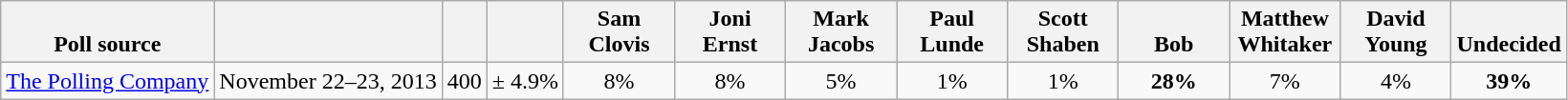<table class="wikitable" style="text-align:center">
<tr valign= bottom>
<th>Poll source</th>
<th></th>
<th></th>
<th></th>
<th style="width:70px;">Sam<br>Clovis</th>
<th style="width:70px;">Joni<br>Ernst</th>
<th style="width:70px;">Mark<br>Jacobs</th>
<th style="width:70px;">Paul<br>Lunde</th>
<th style="width:70px;">Scott<br>Shaben</th>
<th style="width:70px;">Bob<br></th>
<th style="width:70px;">Matthew<br>Whitaker</th>
<th style="width:70px;">David<br>Young</th>
<th>Undecided</th>
</tr>
<tr>
<td align=left><a href='#'>The Polling Company</a></td>
<td>November 22–23, 2013</td>
<td>400</td>
<td>± 4.9%</td>
<td>8%</td>
<td>8%</td>
<td>5%</td>
<td>1%</td>
<td>1%</td>
<td><strong>28%</strong></td>
<td>7%</td>
<td>4%</td>
<td><strong>39%</strong></td>
</tr>
</table>
